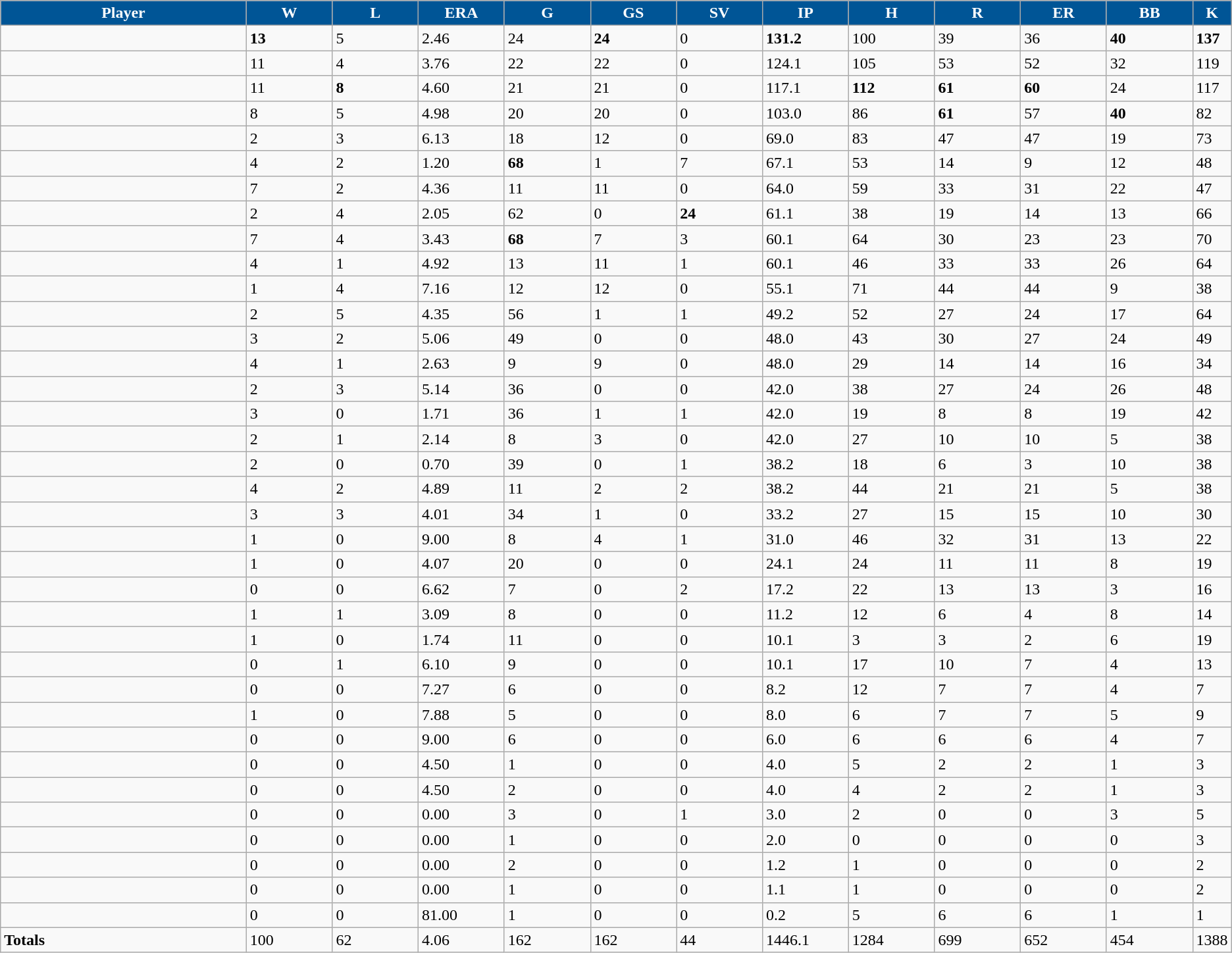<table class="wikitable sortable">
<tr>
<th style="background:#005596; color:#FFF; width:20%;">Player</th>
<th style="background:#005596; color:#FFF; width:7%;">W</th>
<th style="background:#005596; color:#FFF; width:7%;">L</th>
<th style="background:#005596; color:#FFF; width:7%;">ERA</th>
<th style="background:#005596; color:#FFF; width:7%;">G</th>
<th style="background:#005596; color:#FFF; width:7%;">GS</th>
<th style="background:#005596; color:#FFF; width:7%;">SV</th>
<th style="background:#005596; color:#FFF; width:7%;">IP</th>
<th style="background:#005596; color:#FFF; width:7%;">H</th>
<th style="background:#005596; color:#FFF; width:7%;">R</th>
<th style="background:#005596; color:#FFF; width:7%;">ER</th>
<th style="background:#005596; color:#FFF; width:7%;">BB</th>
<th style="background:#005596; color:#FFF; width:7%;">K</th>
</tr>
<tr>
<td></td>
<td><strong>13</strong></td>
<td>5</td>
<td>2.46</td>
<td>24</td>
<td><strong>24</strong></td>
<td>0</td>
<td><strong>131.2</strong></td>
<td>100</td>
<td>39</td>
<td>36</td>
<td><strong>40</strong></td>
<td><strong>137</strong></td>
</tr>
<tr>
<td></td>
<td>11</td>
<td>4</td>
<td>3.76</td>
<td>22</td>
<td>22</td>
<td>0</td>
<td>124.1</td>
<td>105</td>
<td>53</td>
<td>52</td>
<td>32</td>
<td>119</td>
</tr>
<tr>
<td></td>
<td>11</td>
<td><strong>8</strong></td>
<td>4.60</td>
<td>21</td>
<td>21</td>
<td>0</td>
<td>117.1</td>
<td><strong>112</strong></td>
<td><strong>61</strong></td>
<td><strong>60</strong></td>
<td>24</td>
<td>117</td>
</tr>
<tr>
<td></td>
<td>8</td>
<td>5</td>
<td>4.98</td>
<td>20</td>
<td>20</td>
<td>0</td>
<td>103.0</td>
<td>86</td>
<td><strong>61</strong></td>
<td>57</td>
<td><strong>40</strong></td>
<td>82</td>
</tr>
<tr>
<td></td>
<td>2</td>
<td>3</td>
<td>6.13</td>
<td>18</td>
<td>12</td>
<td>0</td>
<td>69.0</td>
<td>83</td>
<td>47</td>
<td>47</td>
<td>19</td>
<td>73</td>
</tr>
<tr>
<td></td>
<td>4</td>
<td>2</td>
<td>1.20</td>
<td><strong>68</strong></td>
<td>1</td>
<td>7</td>
<td>67.1</td>
<td>53</td>
<td>14</td>
<td>9</td>
<td>12</td>
<td>48</td>
</tr>
<tr>
<td></td>
<td>7</td>
<td>2</td>
<td>4.36</td>
<td>11</td>
<td>11</td>
<td>0</td>
<td>64.0</td>
<td>59</td>
<td>33</td>
<td>31</td>
<td>22</td>
<td>47</td>
</tr>
<tr>
<td></td>
<td>2</td>
<td>4</td>
<td>2.05</td>
<td>62</td>
<td>0</td>
<td><strong>24</strong></td>
<td>61.1</td>
<td>38</td>
<td>19</td>
<td>14</td>
<td>13</td>
<td>66</td>
</tr>
<tr>
<td></td>
<td>7</td>
<td>4</td>
<td>3.43</td>
<td><strong>68</strong></td>
<td>7</td>
<td>3</td>
<td>60.1</td>
<td>64</td>
<td>30</td>
<td>23</td>
<td>23</td>
<td>70</td>
</tr>
<tr>
<td></td>
<td>4</td>
<td>1</td>
<td>4.92</td>
<td>13</td>
<td>11</td>
<td>1</td>
<td>60.1</td>
<td>46</td>
<td>33</td>
<td>33</td>
<td>26</td>
<td>64</td>
</tr>
<tr>
<td></td>
<td>1</td>
<td>4</td>
<td>7.16</td>
<td>12</td>
<td>12</td>
<td>0</td>
<td>55.1</td>
<td>71</td>
<td>44</td>
<td>44</td>
<td>9</td>
<td>38</td>
</tr>
<tr>
<td></td>
<td>2</td>
<td>5</td>
<td>4.35</td>
<td>56</td>
<td>1</td>
<td>1</td>
<td>49.2</td>
<td>52</td>
<td>27</td>
<td>24</td>
<td>17</td>
<td>64</td>
</tr>
<tr>
<td></td>
<td>3</td>
<td>2</td>
<td>5.06</td>
<td>49</td>
<td>0</td>
<td>0</td>
<td>48.0</td>
<td>43</td>
<td>30</td>
<td>27</td>
<td>24</td>
<td>49</td>
</tr>
<tr>
<td></td>
<td>4</td>
<td>1</td>
<td>2.63</td>
<td>9</td>
<td>9</td>
<td>0</td>
<td>48.0</td>
<td>29</td>
<td>14</td>
<td>14</td>
<td>16</td>
<td>34</td>
</tr>
<tr>
<td></td>
<td>2</td>
<td>3</td>
<td>5.14</td>
<td>36</td>
<td>0</td>
<td>0</td>
<td>42.0</td>
<td>38</td>
<td>27</td>
<td>24</td>
<td>26</td>
<td>48</td>
</tr>
<tr>
<td></td>
<td>3</td>
<td>0</td>
<td>1.71</td>
<td>36</td>
<td>1</td>
<td>1</td>
<td>42.0</td>
<td>19</td>
<td>8</td>
<td>8</td>
<td>19</td>
<td>42</td>
</tr>
<tr>
<td></td>
<td>2</td>
<td>1</td>
<td>2.14</td>
<td>8</td>
<td>3</td>
<td>0</td>
<td>42.0</td>
<td>27</td>
<td>10</td>
<td>10</td>
<td>5</td>
<td>38</td>
</tr>
<tr>
<td></td>
<td>2</td>
<td>0</td>
<td>0.70</td>
<td>39</td>
<td>0</td>
<td>1</td>
<td>38.2</td>
<td>18</td>
<td>6</td>
<td>3</td>
<td>10</td>
<td>38</td>
</tr>
<tr>
<td></td>
<td>4</td>
<td>2</td>
<td>4.89</td>
<td>11</td>
<td>2</td>
<td>2</td>
<td>38.2</td>
<td>44</td>
<td>21</td>
<td>21</td>
<td>5</td>
<td>38</td>
</tr>
<tr>
<td></td>
<td>3</td>
<td>3</td>
<td>4.01</td>
<td>34</td>
<td>1</td>
<td>0</td>
<td>33.2</td>
<td>27</td>
<td>15</td>
<td>15</td>
<td>10</td>
<td>30</td>
</tr>
<tr>
<td></td>
<td>1</td>
<td>0</td>
<td>9.00</td>
<td>8</td>
<td>4</td>
<td>1</td>
<td>31.0</td>
<td>46</td>
<td>32</td>
<td>31</td>
<td>13</td>
<td>22</td>
</tr>
<tr>
<td></td>
<td>1</td>
<td>0</td>
<td>4.07</td>
<td>20</td>
<td>0</td>
<td>0</td>
<td>24.1</td>
<td>24</td>
<td>11</td>
<td>11</td>
<td>8</td>
<td>19</td>
</tr>
<tr>
<td></td>
<td>0</td>
<td>0</td>
<td>6.62</td>
<td>7</td>
<td>0</td>
<td>2</td>
<td>17.2</td>
<td>22</td>
<td>13</td>
<td>13</td>
<td>3</td>
<td>16</td>
</tr>
<tr>
<td></td>
<td>1</td>
<td>1</td>
<td>3.09</td>
<td>8</td>
<td>0</td>
<td>0</td>
<td>11.2</td>
<td>12</td>
<td>6</td>
<td>4</td>
<td>8</td>
<td>14</td>
</tr>
<tr>
<td></td>
<td>1</td>
<td>0</td>
<td>1.74</td>
<td>11</td>
<td>0</td>
<td>0</td>
<td>10.1</td>
<td>3</td>
<td>3</td>
<td>2</td>
<td>6</td>
<td>19</td>
</tr>
<tr>
<td></td>
<td>0</td>
<td>1</td>
<td>6.10</td>
<td>9</td>
<td>0</td>
<td>0</td>
<td>10.1</td>
<td>17</td>
<td>10</td>
<td>7</td>
<td>4</td>
<td>13</td>
</tr>
<tr>
<td></td>
<td>0</td>
<td>0</td>
<td>7.27</td>
<td>6</td>
<td>0</td>
<td>0</td>
<td>8.2</td>
<td>12</td>
<td>7</td>
<td>7</td>
<td>4</td>
<td>7</td>
</tr>
<tr>
<td></td>
<td>1</td>
<td>0</td>
<td>7.88</td>
<td>5</td>
<td>0</td>
<td>0</td>
<td>8.0</td>
<td>6</td>
<td>7</td>
<td>7</td>
<td>5</td>
<td>9</td>
</tr>
<tr>
<td></td>
<td>0</td>
<td>0</td>
<td>9.00</td>
<td>6</td>
<td>0</td>
<td>0</td>
<td>6.0</td>
<td>6</td>
<td>6</td>
<td>6</td>
<td>4</td>
<td>7</td>
</tr>
<tr>
<td></td>
<td>0</td>
<td>0</td>
<td>4.50</td>
<td>1</td>
<td>0</td>
<td>0</td>
<td>4.0</td>
<td>5</td>
<td>2</td>
<td>2</td>
<td>1</td>
<td>3</td>
</tr>
<tr>
<td></td>
<td>0</td>
<td>0</td>
<td>4.50</td>
<td>2</td>
<td>0</td>
<td>0</td>
<td>4.0</td>
<td>4</td>
<td>2</td>
<td>2</td>
<td>1</td>
<td>3</td>
</tr>
<tr>
<td></td>
<td>0</td>
<td>0</td>
<td>0.00</td>
<td>3</td>
<td>0</td>
<td>1</td>
<td>3.0</td>
<td>2</td>
<td>0</td>
<td>0</td>
<td>3</td>
<td>5</td>
</tr>
<tr>
<td></td>
<td>0</td>
<td>0</td>
<td>0.00</td>
<td>1</td>
<td>0</td>
<td>0</td>
<td>2.0</td>
<td>0</td>
<td>0</td>
<td>0</td>
<td>0</td>
<td>3</td>
</tr>
<tr>
<td></td>
<td>0</td>
<td>0</td>
<td>0.00</td>
<td>2</td>
<td>0</td>
<td>0</td>
<td>1.2</td>
<td>1</td>
<td>0</td>
<td>0</td>
<td>0</td>
<td>2</td>
</tr>
<tr>
<td></td>
<td>0</td>
<td>0</td>
<td>0.00</td>
<td>1</td>
<td>0</td>
<td>0</td>
<td>1.1</td>
<td>1</td>
<td>0</td>
<td>0</td>
<td>0</td>
<td>2</td>
</tr>
<tr>
<td></td>
<td>0</td>
<td>0</td>
<td>81.00</td>
<td>1</td>
<td>0</td>
<td>0</td>
<td>0.2</td>
<td>5</td>
<td>6</td>
<td>6</td>
<td>1</td>
<td>1</td>
</tr>
<tr>
<td><strong>Totals</strong></td>
<td>100</td>
<td>62</td>
<td>4.06</td>
<td>162</td>
<td>162</td>
<td>44</td>
<td>1446.1</td>
<td>1284</td>
<td>699</td>
<td>652</td>
<td>454</td>
<td>1388</td>
</tr>
</table>
